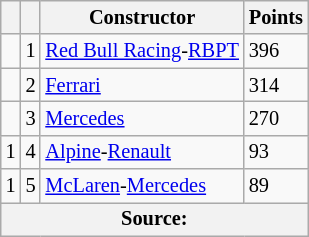<table class="wikitable" style="font-size: 85%;">
<tr>
<th scope="col"></th>
<th scope="col"></th>
<th scope="col">Constructor</th>
<th scope="col">Points</th>
</tr>
<tr>
<td align="left"></td>
<td align="center">1</td>
<td> <a href='#'>Red Bull Racing</a>-<a href='#'>RBPT</a></td>
<td align="left">396</td>
</tr>
<tr>
<td align="left"></td>
<td align="center">2</td>
<td> <a href='#'>Ferrari</a></td>
<td align="left">314</td>
</tr>
<tr>
<td align="left"></td>
<td align="center">3</td>
<td> <a href='#'>Mercedes</a></td>
<td align="left">270</td>
</tr>
<tr>
<td align="left"> 1</td>
<td align="center">4</td>
<td> <a href='#'>Alpine</a>-<a href='#'>Renault</a></td>
<td align="left">93</td>
</tr>
<tr>
<td align="left"> 1</td>
<td align="center">5</td>
<td> <a href='#'>McLaren</a>-<a href='#'>Mercedes</a></td>
<td align="left">89</td>
</tr>
<tr>
<th colspan=4>Source:</th>
</tr>
</table>
